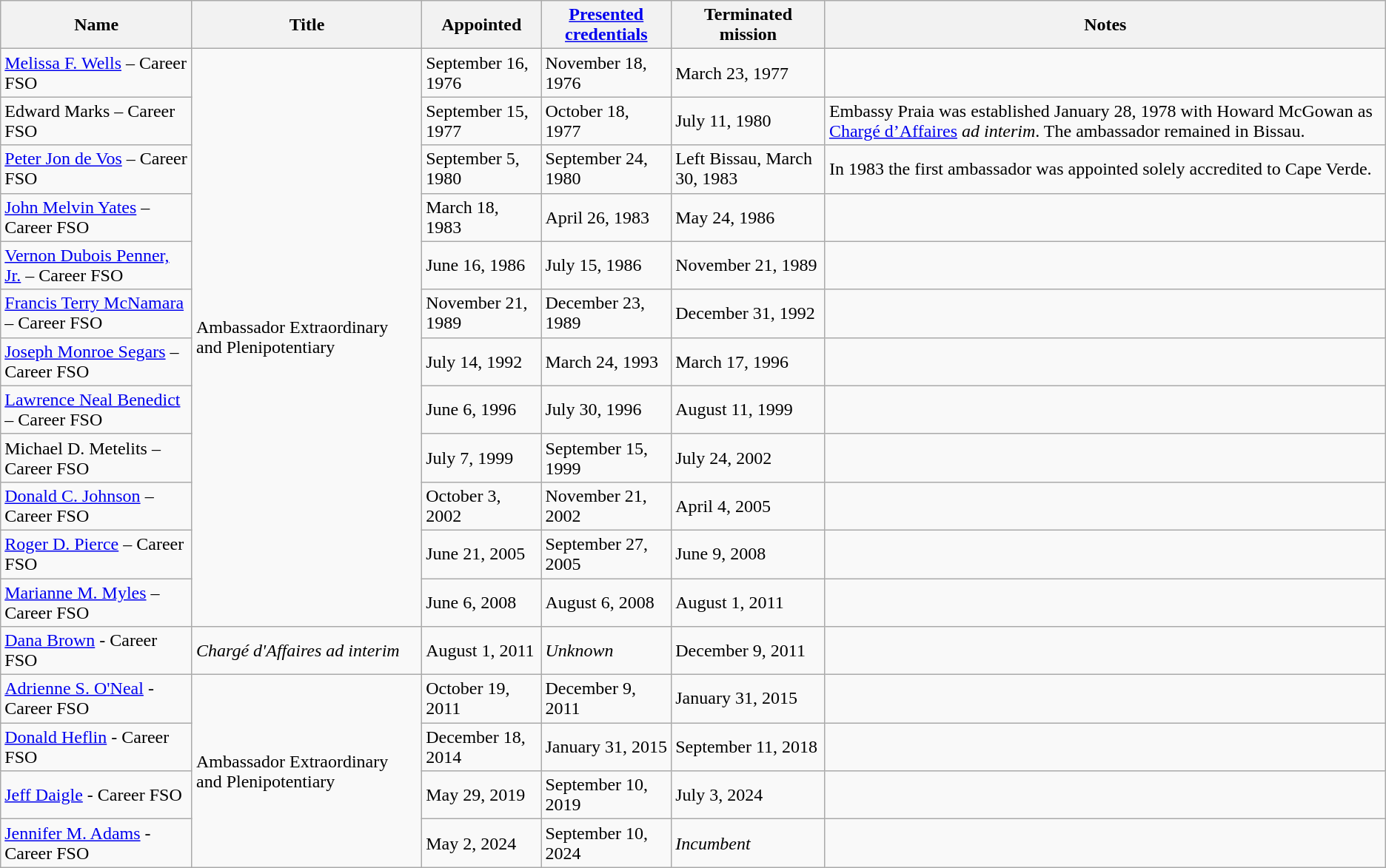<table class="wikitable">
<tr>
<th>Name</th>
<th>Title</th>
<th>Appointed</th>
<th><a href='#'>Presented credentials</a></th>
<th>Terminated mission</th>
<th>Notes</th>
</tr>
<tr>
<td><a href='#'>Melissa F. Wells</a> – Career FSO</td>
<td rowspan="12">Ambassador Extraordinary and Plenipotentiary</td>
<td>September 16, 1976</td>
<td>November 18, 1976</td>
<td>March 23, 1977</td>
<td></td>
</tr>
<tr>
<td>Edward Marks – Career FSO</td>
<td>September 15, 1977</td>
<td>October 18, 1977</td>
<td>July 11, 1980</td>
<td>Embassy Praia was established January 28, 1978 with Howard McGowan as <a href='#'>Chargé d’Affaires</a> <em>ad interim</em>. The ambassador remained in Bissau.</td>
</tr>
<tr>
<td><a href='#'>Peter Jon de Vos</a> – Career FSO</td>
<td>September 5, 1980</td>
<td>September 24, 1980</td>
<td>Left Bissau, March 30, 1983</td>
<td>In 1983 the first ambassador was appointed solely accredited to Cape Verde.</td>
</tr>
<tr>
<td><a href='#'>John Melvin Yates</a> – Career FSO</td>
<td>March 18, 1983</td>
<td>April 26, 1983</td>
<td>May 24, 1986</td>
<td></td>
</tr>
<tr>
<td><a href='#'>Vernon Dubois Penner, Jr.</a> – Career FSO</td>
<td>June 16, 1986</td>
<td>July 15, 1986</td>
<td>November 21, 1989</td>
<td></td>
</tr>
<tr>
<td><a href='#'>Francis Terry McNamara</a> – Career FSO</td>
<td>November 21, 1989</td>
<td>December 23, 1989</td>
<td>December 31, 1992</td>
<td></td>
</tr>
<tr>
<td><a href='#'>Joseph Monroe Segars</a> – Career FSO</td>
<td>July 14, 1992</td>
<td>March 24, 1993</td>
<td>March 17, 1996</td>
<td></td>
</tr>
<tr>
<td><a href='#'>Lawrence Neal Benedict</a> – Career FSO</td>
<td>June 6, 1996</td>
<td>July 30, 1996</td>
<td>August 11, 1999</td>
<td></td>
</tr>
<tr>
<td>Michael D. Metelits – Career FSO</td>
<td>July 7, 1999</td>
<td>September 15, 1999</td>
<td>July 24, 2002</td>
<td></td>
</tr>
<tr>
<td><a href='#'>Donald C. Johnson</a> – Career FSO</td>
<td>October 3, 2002</td>
<td>November 21, 2002</td>
<td>April 4, 2005</td>
<td></td>
</tr>
<tr>
<td><a href='#'>Roger D. Pierce</a> – Career FSO</td>
<td>June 21, 2005</td>
<td>September 27, 2005</td>
<td>June 9, 2008</td>
<td></td>
</tr>
<tr>
<td><a href='#'>Marianne M. Myles</a> – Career FSO</td>
<td>June 6, 2008</td>
<td>August 6, 2008</td>
<td>August 1, 2011</td>
<td></td>
</tr>
<tr>
<td><a href='#'>Dana Brown</a> - Career FSO</td>
<td><em>Chargé d'Affaires ad interim</em></td>
<td>August 1, 2011</td>
<td><em>Unknown</em></td>
<td>December 9, 2011</td>
<td></td>
</tr>
<tr>
<td><a href='#'>Adrienne S. O'Neal</a> - Career FSO</td>
<td rowspan="4">Ambassador Extraordinary and Plenipotentiary</td>
<td>October 19, 2011</td>
<td>December 9, 2011</td>
<td>January 31, 2015</td>
<td></td>
</tr>
<tr>
<td><a href='#'>Donald Heflin</a> - Career FSO</td>
<td>December 18, 2014</td>
<td>January 31, 2015</td>
<td>September 11, 2018</td>
<td></td>
</tr>
<tr>
<td><a href='#'>Jeff Daigle</a> - Career FSO</td>
<td>May 29, 2019</td>
<td>September 10, 2019</td>
<td>July 3, 2024</td>
<td></td>
</tr>
<tr>
<td><a href='#'>Jennifer M. Adams</a> - Career FSO</td>
<td>May 2, 2024</td>
<td>September 10, 2024</td>
<td><em>Incumbent</em></td>
<td></td>
</tr>
</table>
